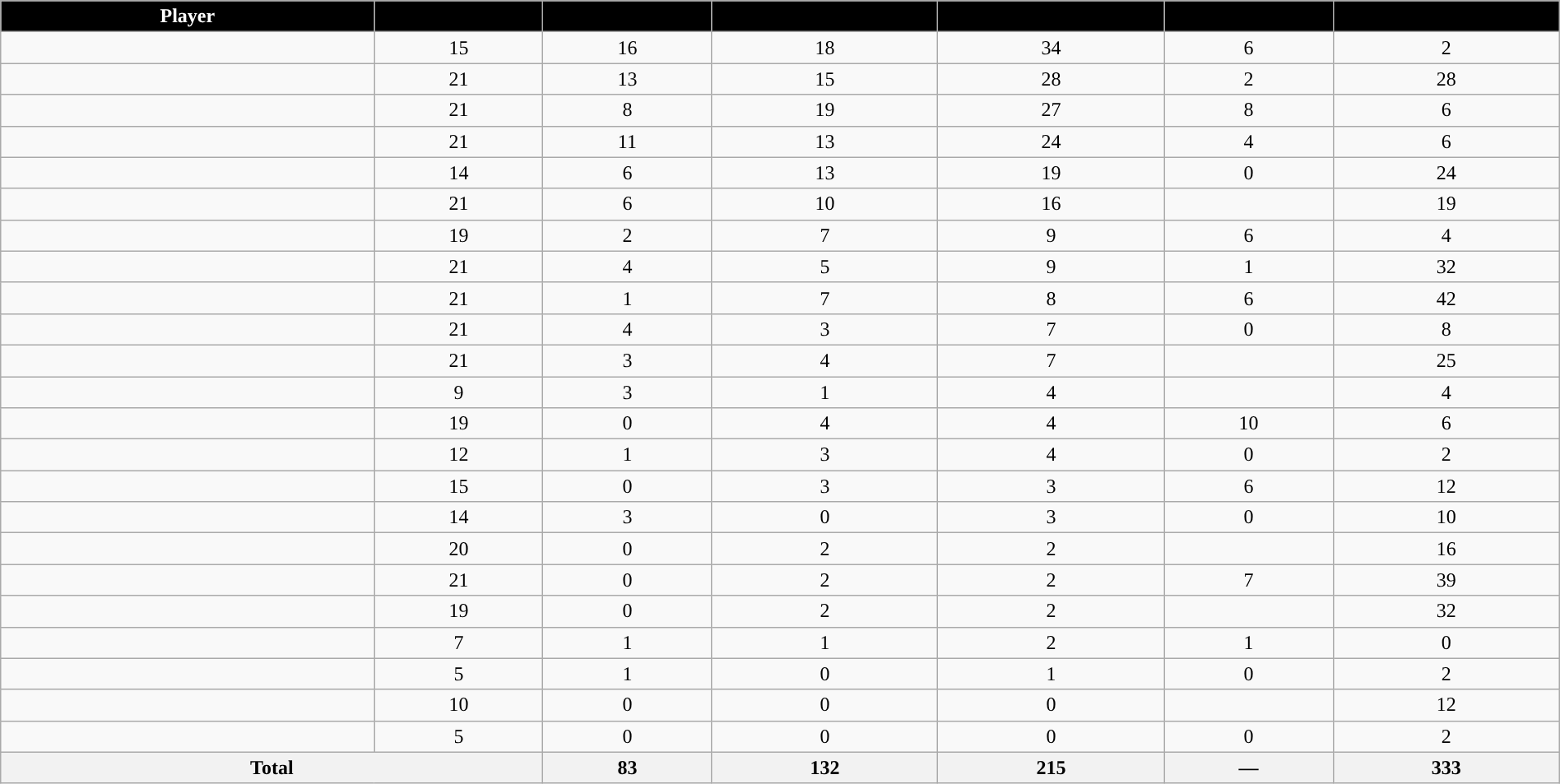<table class="wikitable sortable" style="width:100%; text-align:center;">
<tr>
<th style="color:white; background:#000000; ">Player</th>
<th style="color:white; background:#000000; "></th>
<th style="color:white; background:#000000; "></th>
<th style="color:white; background:#000000; "></th>
<th style="color:white; background:#000000; "></th>
<th style="color:white; background:#000000; "></th>
<th style="color:white; background:#000000; "></th>
</tr>
<tr>
<td></td>
<td>15</td>
<td>16</td>
<td>18</td>
<td>34</td>
<td>6</td>
<td>2</td>
</tr>
<tr>
<td></td>
<td>21</td>
<td>13</td>
<td>15</td>
<td>28</td>
<td>2</td>
<td>28</td>
</tr>
<tr>
<td></td>
<td>21</td>
<td>8</td>
<td>19</td>
<td>27</td>
<td>8</td>
<td>6</td>
</tr>
<tr>
<td></td>
<td>21</td>
<td>11</td>
<td>13</td>
<td>24</td>
<td>4</td>
<td>6</td>
</tr>
<tr>
<td></td>
<td>14</td>
<td>6</td>
<td>13</td>
<td>19</td>
<td>0</td>
<td>24</td>
</tr>
<tr>
<td></td>
<td>21</td>
<td>6</td>
<td>10</td>
<td>16</td>
<td></td>
<td>19</td>
</tr>
<tr>
<td></td>
<td>19</td>
<td>2</td>
<td>7</td>
<td>9</td>
<td>6</td>
<td>4</td>
</tr>
<tr>
<td></td>
<td>21</td>
<td>4</td>
<td>5</td>
<td>9</td>
<td>1</td>
<td>32</td>
</tr>
<tr>
<td></td>
<td>21</td>
<td>1</td>
<td>7</td>
<td>8</td>
<td>6</td>
<td>42</td>
</tr>
<tr>
<td></td>
<td>21</td>
<td>4</td>
<td>3</td>
<td>7</td>
<td>0</td>
<td>8</td>
</tr>
<tr>
<td></td>
<td>21</td>
<td>3</td>
<td>4</td>
<td>7</td>
<td></td>
<td>25</td>
</tr>
<tr>
<td></td>
<td>9</td>
<td>3</td>
<td>1</td>
<td>4</td>
<td></td>
<td>4</td>
</tr>
<tr>
<td></td>
<td>19</td>
<td>0</td>
<td>4</td>
<td>4</td>
<td>10</td>
<td>6</td>
</tr>
<tr>
<td></td>
<td>12</td>
<td>1</td>
<td>3</td>
<td>4</td>
<td>0</td>
<td>2</td>
</tr>
<tr>
<td></td>
<td>15</td>
<td>0</td>
<td>3</td>
<td>3</td>
<td>6</td>
<td>12</td>
</tr>
<tr>
<td></td>
<td>14</td>
<td>3</td>
<td>0</td>
<td>3</td>
<td>0</td>
<td>10</td>
</tr>
<tr>
<td></td>
<td>20</td>
<td>0</td>
<td>2</td>
<td>2</td>
<td></td>
<td>16</td>
</tr>
<tr>
<td></td>
<td>21</td>
<td>0</td>
<td>2</td>
<td>2</td>
<td>7</td>
<td>39</td>
</tr>
<tr>
<td></td>
<td>19</td>
<td>0</td>
<td>2</td>
<td>2</td>
<td></td>
<td>32</td>
</tr>
<tr>
<td></td>
<td>7</td>
<td>1</td>
<td>1</td>
<td>2</td>
<td>1</td>
<td>0</td>
</tr>
<tr>
<td></td>
<td>5</td>
<td>1</td>
<td>0</td>
<td>1</td>
<td>0</td>
<td>2</td>
</tr>
<tr>
<td></td>
<td>10</td>
<td>0</td>
<td>0</td>
<td>0</td>
<td></td>
<td>12</td>
</tr>
<tr>
<td></td>
<td>5</td>
<td>0</td>
<td>0</td>
<td>0</td>
<td>0</td>
<td>2</td>
</tr>
<tr class="sortbotom">
<th colspan=2>Total</th>
<th>83</th>
<th>132</th>
<th>215</th>
<th>—</th>
<th>333</th>
</tr>
</table>
